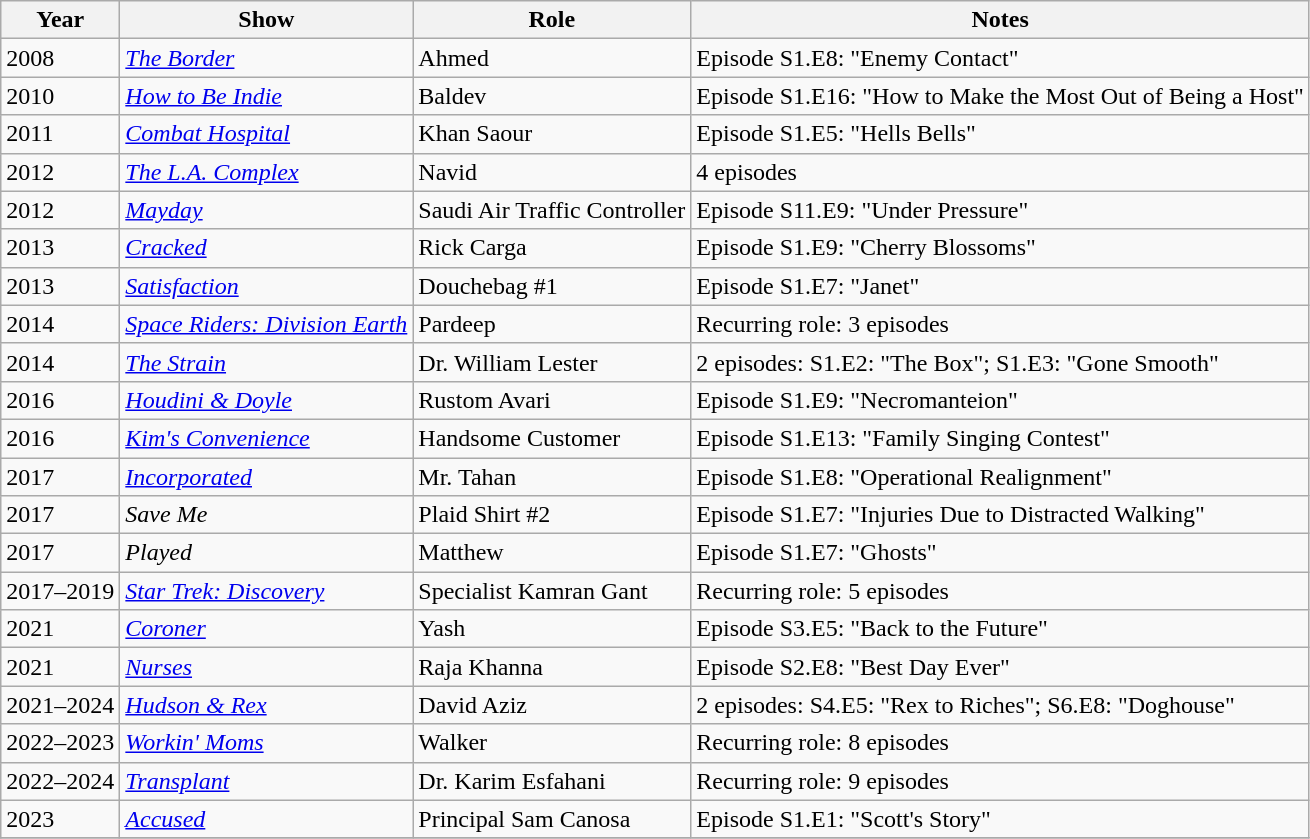<table class="wikitable sortable">
<tr>
<th>Year</th>
<th>Show</th>
<th>Role</th>
<th>Notes</th>
</tr>
<tr>
<td>2008</td>
<td><em><a href='#'>The Border</a></em></td>
<td>Ahmed</td>
<td>Episode S1.E8: "Enemy Contact"</td>
</tr>
<tr>
<td>2010</td>
<td><em><a href='#'>How to Be Indie</a></em></td>
<td>Baldev</td>
<td>Episode S1.E16: "How to Make the Most Out of Being a Host"</td>
</tr>
<tr>
<td>2011</td>
<td><em><a href='#'>Combat Hospital</a></em></td>
<td>Khan Saour</td>
<td>Episode S1.E5: "Hells Bells"</td>
</tr>
<tr>
<td>2012</td>
<td><em><a href='#'>The L.A. Complex</a></em></td>
<td>Navid</td>
<td>4 episodes</td>
</tr>
<tr>
<td>2012</td>
<td><em><a href='#'>Mayday</a></em></td>
<td>Saudi Air Traffic Controller</td>
<td>Episode S11.E9: "Under Pressure"</td>
</tr>
<tr>
<td>2013</td>
<td><em><a href='#'>Cracked</a></em></td>
<td>Rick Carga</td>
<td>Episode S1.E9: "Cherry Blossoms"</td>
</tr>
<tr>
<td>2013</td>
<td><em><a href='#'>Satisfaction</a></em></td>
<td>Douchebag #1</td>
<td>Episode S1.E7: "Janet"</td>
</tr>
<tr>
<td>2014</td>
<td><em><a href='#'>Space Riders: Division Earth</a></em></td>
<td>Pardeep</td>
<td>Recurring role: 3 episodes</td>
</tr>
<tr>
<td>2014</td>
<td><em><a href='#'>The Strain</a></em></td>
<td>Dr. William Lester</td>
<td>2 episodes: S1.E2: "The Box"; S1.E3: "Gone Smooth"</td>
</tr>
<tr>
<td>2016</td>
<td><em><a href='#'>Houdini & Doyle</a></em></td>
<td>Rustom Avari</td>
<td>Episode S1.E9: "Necromanteion"</td>
</tr>
<tr>
<td>2016</td>
<td><em><a href='#'>Kim's Convenience</a></em></td>
<td>Handsome Customer</td>
<td>Episode S1.E13: "Family Singing Contest"</td>
</tr>
<tr>
<td>2017</td>
<td><em><a href='#'>Incorporated</a></em></td>
<td>Mr. Tahan</td>
<td>Episode S1.E8: "Operational Realignment"</td>
</tr>
<tr>
<td>2017</td>
<td><em>Save Me</em></td>
<td>Plaid Shirt #2</td>
<td>Episode S1.E7: "Injuries Due to Distracted Walking"</td>
</tr>
<tr>
<td>2017</td>
<td><em>Played</em></td>
<td>Matthew</td>
<td>Episode S1.E7: "Ghosts"</td>
</tr>
<tr>
<td>2017–2019</td>
<td><em><a href='#'>Star Trek: Discovery</a></em></td>
<td>Specialist Kamran Gant</td>
<td>Recurring role: 5 episodes</td>
</tr>
<tr>
<td>2021</td>
<td><em><a href='#'>Coroner</a></em></td>
<td>Yash</td>
<td>Episode S3.E5: "Back to the Future"</td>
</tr>
<tr>
<td>2021</td>
<td><em><a href='#'>Nurses</a></em></td>
<td>Raja Khanna</td>
<td>Episode S2.E8: "Best Day Ever"</td>
</tr>
<tr>
<td>2021–2024</td>
<td><em><a href='#'>Hudson & Rex</a></em></td>
<td>David Aziz</td>
<td>2 episodes: S4.E5: "Rex to Riches"; S6.E8: "Doghouse"</td>
</tr>
<tr>
<td>2022–2023</td>
<td><em><a href='#'>Workin' Moms</a></em></td>
<td>Walker</td>
<td>Recurring role: 8 episodes</td>
</tr>
<tr>
<td>2022–2024</td>
<td><em><a href='#'>Transplant</a></em></td>
<td>Dr. Karim Esfahani</td>
<td>Recurring role: 9 episodes</td>
</tr>
<tr>
<td>2023</td>
<td><em><a href='#'>Accused</a></em></td>
<td>Principal Sam Canosa</td>
<td>Episode S1.E1: "Scott's Story"</td>
</tr>
<tr>
</tr>
</table>
